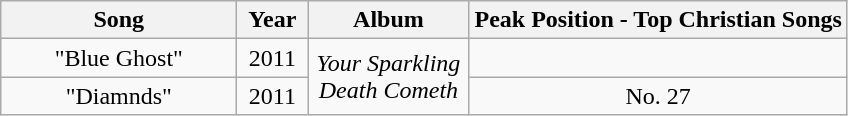<table class="wikitable">
<tr>
<th style="text-align:center; width:150px;">Song</th>
<th style="text-align:center; width:40px;">Year</th>
<th style="text-align:center; width:100px;">Album</th>
<th style="text-align:center;">Peak Position - Top Christian Songs</th>
</tr>
<tr style="text-align:center;">
<td>"Blue Ghost"</td>
<td>2011</td>
<td rowspan="2"><em>Your Sparkling Death Cometh</em></td>
<td style="text-align:center;"></td>
</tr>
<tr style="text-align:center;">
<td>"Diamnds"</td>
<td>2011</td>
<td>No. 27</td>
</tr>
</table>
